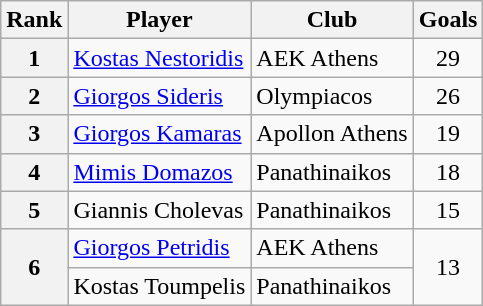<table class="wikitable" style="text-align:center">
<tr>
<th>Rank</th>
<th>Player</th>
<th>Club</th>
<th>Goals</th>
</tr>
<tr>
<th>1</th>
<td align="left"> <a href='#'>Kostas Nestoridis</a></td>
<td align="left">AEK Athens</td>
<td>29</td>
</tr>
<tr>
<th>2</th>
<td align="left"> <a href='#'>Giorgos Sideris</a></td>
<td align="left">Olympiacos</td>
<td>26</td>
</tr>
<tr>
<th>3</th>
<td align="left"> <a href='#'>Giorgos Kamaras</a></td>
<td align="left">Apollon Athens</td>
<td>19</td>
</tr>
<tr>
<th>4</th>
<td align="left"> <a href='#'>Mimis Domazos</a></td>
<td align="left">Panathinaikos</td>
<td>18</td>
</tr>
<tr>
<th>5</th>
<td align="left"> Giannis Cholevas</td>
<td align="left">Panathinaikos</td>
<td>15</td>
</tr>
<tr>
<th rowspan="2">6</th>
<td align="left"> <a href='#'>Giorgos Petridis</a></td>
<td align="left">AEK Athens</td>
<td rowspan="2">13</td>
</tr>
<tr>
<td align="left"> Kostas Toumpelis</td>
<td align="left">Panathinaikos</td>
</tr>
</table>
